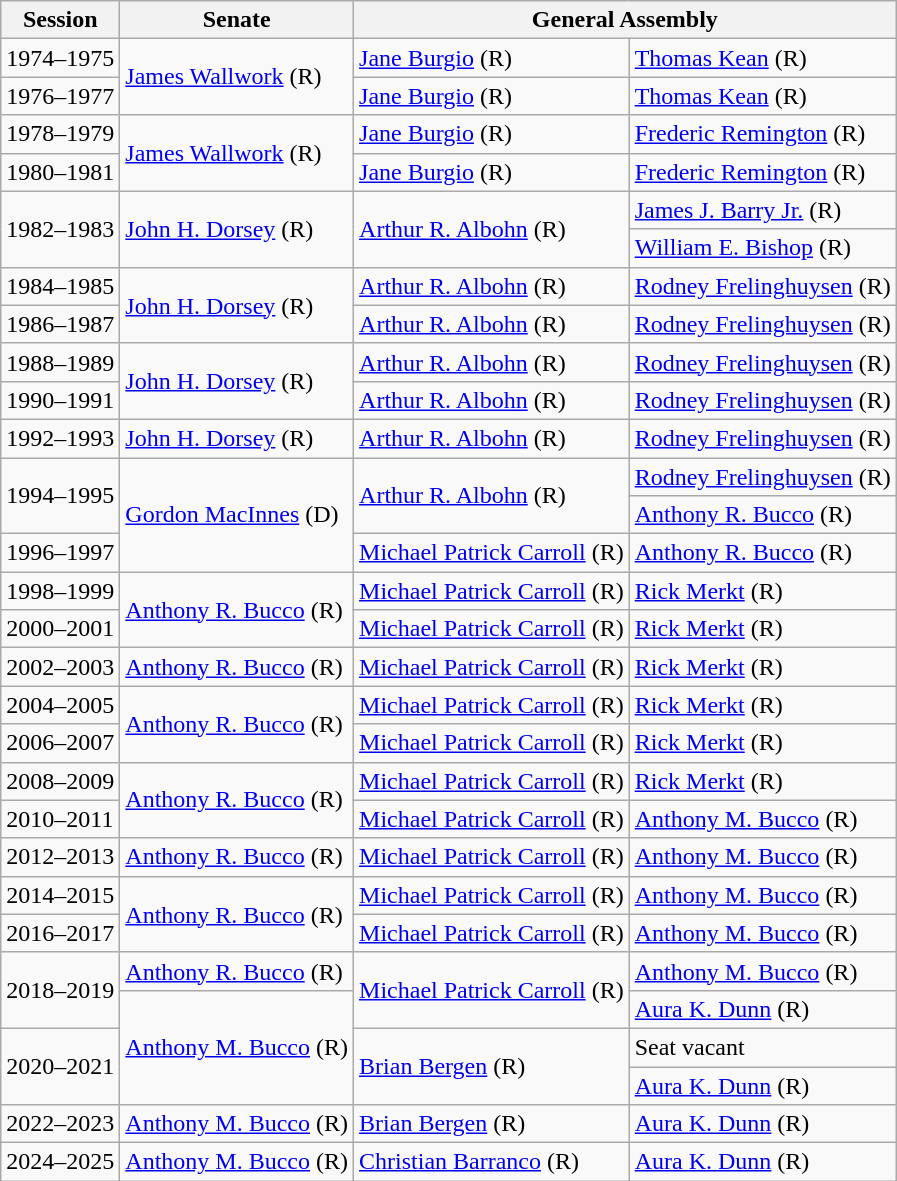<table class="wikitable">
<tr>
<th>Session</th>
<th>Senate</th>
<th colspan=2>General Assembly</th>
</tr>
<tr>
<td>1974–1975</td>
<td rowspan=2 ><a href='#'>James Wallwork</a> (R)</td>
<td><a href='#'>Jane Burgio</a> (R)</td>
<td><a href='#'>Thomas Kean</a> (R)</td>
</tr>
<tr>
<td>1976–1977</td>
<td><a href='#'>Jane Burgio</a> (R)</td>
<td><a href='#'>Thomas Kean</a> (R)</td>
</tr>
<tr>
<td>1978–1979</td>
<td rowspan=2 ><a href='#'>James Wallwork</a> (R)</td>
<td><a href='#'>Jane Burgio</a> (R)</td>
<td><a href='#'>Frederic Remington</a> (R)</td>
</tr>
<tr>
<td>1980–1981</td>
<td><a href='#'>Jane Burgio</a> (R)</td>
<td><a href='#'>Frederic Remington</a> (R)</td>
</tr>
<tr>
<td rowspan=2>1982–1983</td>
<td rowspan=2 ><a href='#'>John H. Dorsey</a> (R)</td>
<td rowspan=2 ><a href='#'>Arthur R. Albohn</a> (R)</td>
<td><a href='#'>James J. Barry Jr.</a> (R)</td>
</tr>
<tr>
<td><a href='#'>William E. Bishop</a> (R)</td>
</tr>
<tr>
<td>1984–1985</td>
<td rowspan=2 ><a href='#'>John H. Dorsey</a> (R)</td>
<td><a href='#'>Arthur R. Albohn</a> (R)</td>
<td><a href='#'>Rodney Frelinghuysen</a> (R)</td>
</tr>
<tr>
<td>1986–1987</td>
<td><a href='#'>Arthur R. Albohn</a> (R)</td>
<td><a href='#'>Rodney Frelinghuysen</a> (R)</td>
</tr>
<tr>
<td>1988–1989</td>
<td rowspan=2 ><a href='#'>John H. Dorsey</a> (R)</td>
<td><a href='#'>Arthur R. Albohn</a> (R)</td>
<td><a href='#'>Rodney Frelinghuysen</a> (R)</td>
</tr>
<tr>
<td>1990–1991</td>
<td><a href='#'>Arthur R. Albohn</a> (R)</td>
<td><a href='#'>Rodney Frelinghuysen</a> (R)</td>
</tr>
<tr>
<td>1992–1993</td>
<td><a href='#'>John H. Dorsey</a> (R)</td>
<td><a href='#'>Arthur R. Albohn</a> (R)</td>
<td><a href='#'>Rodney Frelinghuysen</a> (R)</td>
</tr>
<tr>
<td rowspan=2>1994–1995</td>
<td rowspan=3 ><a href='#'>Gordon MacInnes</a> (D)</td>
<td rowspan=2 ><a href='#'>Arthur R. Albohn</a> (R)</td>
<td><a href='#'>Rodney Frelinghuysen</a> (R)</td>
</tr>
<tr>
<td><a href='#'>Anthony R. Bucco</a> (R)</td>
</tr>
<tr>
<td>1996–1997</td>
<td><a href='#'>Michael Patrick Carroll</a> (R)</td>
<td><a href='#'>Anthony R. Bucco</a> (R)</td>
</tr>
<tr>
<td>1998–1999</td>
<td rowspan=2 ><a href='#'>Anthony R. Bucco</a> (R)</td>
<td><a href='#'>Michael Patrick Carroll</a> (R)</td>
<td><a href='#'>Rick Merkt</a> (R)</td>
</tr>
<tr>
<td>2000–2001</td>
<td><a href='#'>Michael Patrick Carroll</a> (R)</td>
<td><a href='#'>Rick Merkt</a> (R)</td>
</tr>
<tr>
<td>2002–2003</td>
<td><a href='#'>Anthony R. Bucco</a> (R)</td>
<td><a href='#'>Michael Patrick Carroll</a> (R)</td>
<td><a href='#'>Rick Merkt</a> (R)</td>
</tr>
<tr>
<td>2004–2005</td>
<td rowspan=2 ><a href='#'>Anthony R. Bucco</a> (R)</td>
<td><a href='#'>Michael Patrick Carroll</a> (R)</td>
<td><a href='#'>Rick Merkt</a> (R)</td>
</tr>
<tr>
<td>2006–2007</td>
<td><a href='#'>Michael Patrick Carroll</a> (R)</td>
<td><a href='#'>Rick Merkt</a> (R)</td>
</tr>
<tr>
<td>2008–2009</td>
<td rowspan=2 ><a href='#'>Anthony R. Bucco</a> (R)</td>
<td><a href='#'>Michael Patrick Carroll</a> (R)</td>
<td><a href='#'>Rick Merkt</a> (R)</td>
</tr>
<tr>
<td>2010–2011</td>
<td><a href='#'>Michael Patrick Carroll</a> (R)</td>
<td><a href='#'>Anthony M. Bucco</a> (R)</td>
</tr>
<tr>
<td>2012–2013</td>
<td><a href='#'>Anthony R. Bucco</a> (R)</td>
<td><a href='#'>Michael Patrick Carroll</a> (R)</td>
<td><a href='#'>Anthony M. Bucco</a> (R)</td>
</tr>
<tr>
<td>2014–2015</td>
<td rowspan=2 ><a href='#'>Anthony R. Bucco</a> (R)</td>
<td><a href='#'>Michael Patrick Carroll</a> (R)</td>
<td><a href='#'>Anthony M. Bucco</a> (R)</td>
</tr>
<tr>
<td>2016–2017</td>
<td><a href='#'>Michael Patrick Carroll</a> (R)</td>
<td><a href='#'>Anthony M. Bucco</a> (R)</td>
</tr>
<tr>
<td rowspan=2>2018–2019</td>
<td><a href='#'>Anthony R. Bucco</a> (R)</td>
<td rowspan=2 ><a href='#'>Michael Patrick Carroll</a> (R)</td>
<td><a href='#'>Anthony M. Bucco</a> (R)</td>
</tr>
<tr>
<td rowspan=3 ><a href='#'>Anthony M. Bucco</a> (R)</td>
<td><a href='#'>Aura K. Dunn</a> (R)</td>
</tr>
<tr>
<td rowspan=2>2020–2021</td>
<td rowspan=2 ><a href='#'>Brian Bergen</a> (R)</td>
<td>Seat vacant</td>
</tr>
<tr>
<td><a href='#'>Aura K. Dunn</a> (R)</td>
</tr>
<tr>
<td>2022–2023</td>
<td><a href='#'>Anthony M. Bucco</a> (R)</td>
<td><a href='#'>Brian Bergen</a> (R)</td>
<td><a href='#'>Aura K. Dunn</a> (R)</td>
</tr>
<tr>
<td>2024–2025</td>
<td><a href='#'>Anthony M. Bucco</a> (R)</td>
<td><a href='#'>Christian Barranco</a> (R)</td>
<td><a href='#'>Aura K. Dunn</a> (R)</td>
</tr>
</table>
